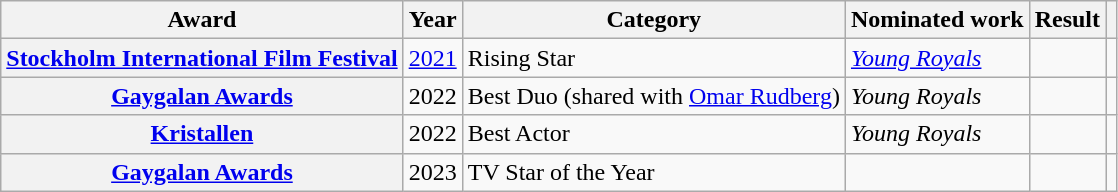<table class="wikitable plainrowheaders">
<tr>
<th scope="col">Award</th>
<th scope="col">Year</th>
<th scope="col">Category</th>
<th scope="col">Nominated work</th>
<th scope="col">Result</th>
<th scope="col"></th>
</tr>
<tr>
<th scope="row"><a href='#'>Stockholm International Film Festival</a></th>
<td><a href='#'>2021</a></td>
<td>Rising Star</td>
<td><em><a href='#'>Young Royals</a></em></td>
<td></td>
<td style="text-align:center"></td>
</tr>
<tr>
<th scope="row"><a href='#'>Gaygalan Awards</a></th>
<td>2022</td>
<td>Best Duo (shared with <a href='#'>Omar Rudberg</a>)</td>
<td><em>Young Royals</em></td>
<td></td>
<td style="text-align:center"></td>
</tr>
<tr>
<th scope="row"><a href='#'>Kristallen</a></th>
<td>2022</td>
<td>Best Actor</td>
<td><em>Young Royals</em></td>
<td></td>
<td style="text-align:center"></td>
</tr>
<tr>
<th scope="row"><a href='#'>Gaygalan Awards</a></th>
<td>2023</td>
<td>TV Star of the Year</td>
<td></td>
<td></td>
<td style="text-align:center"></td>
</tr>
</table>
